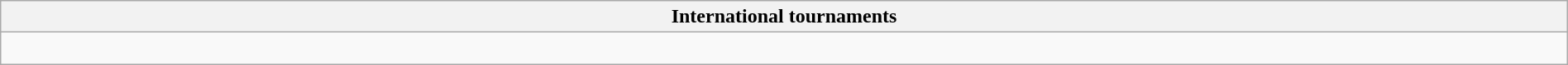<table class="wikitable collapsible collapsed" style="width:100%">
<tr>
<th>International tournaments</th>
</tr>
<tr>
<td><br>
















</td>
</tr>
</table>
